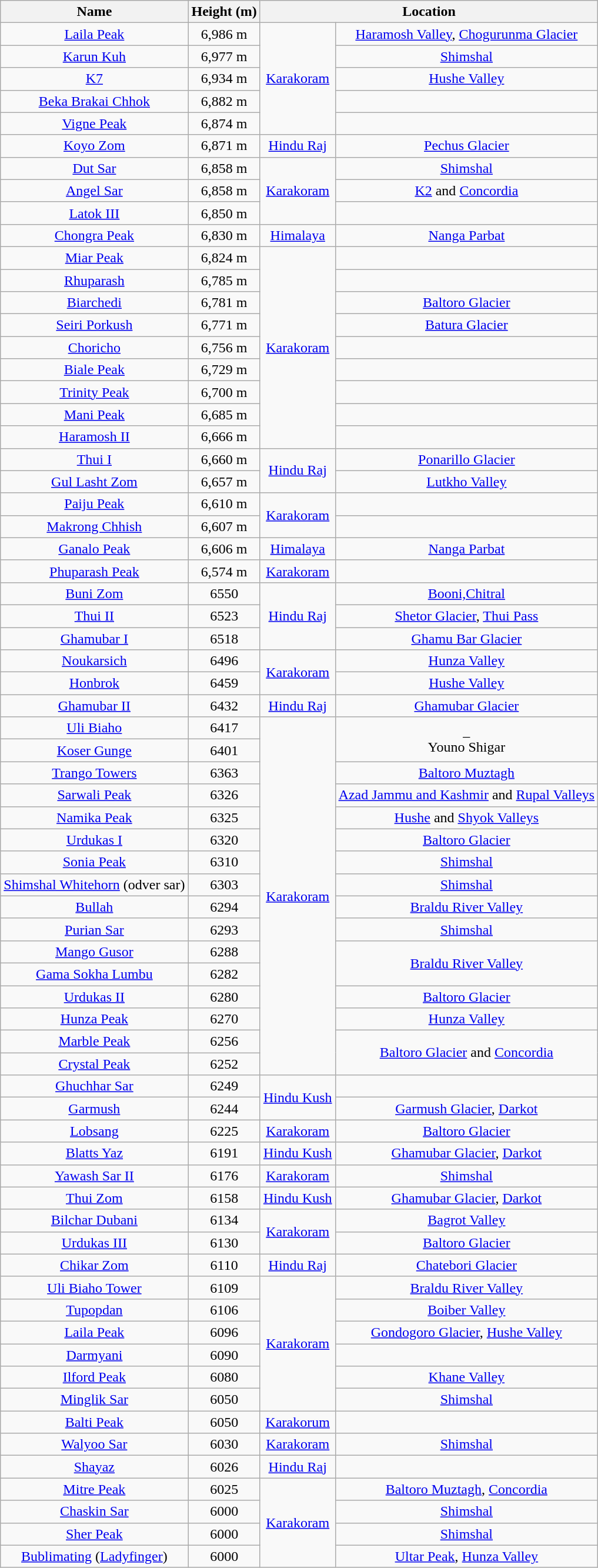<table class=wikitable style=text-align:center>
<tr>
<th>Name</th>
<th>Height (m)</th>
<th colspan=2>Location</th>
</tr>
<tr>
<td><a href='#'>Laila Peak</a></td>
<td>6,986 m</td>
<td rowspan="5"><a href='#'>Karakoram</a></td>
<td><a href='#'>Haramosh Valley</a>, <a href='#'>Chogurunma Glacier</a></td>
</tr>
<tr>
<td><a href='#'>Karun Kuh</a></td>
<td>6,977 m</td>
<td><a href='#'>Shimshal</a></td>
</tr>
<tr>
<td><a href='#'>K7</a></td>
<td>6,934 m</td>
<td><a href='#'>Hushe Valley</a></td>
</tr>
<tr>
<td><a href='#'>Beka Brakai Chhok</a></td>
<td>6,882 m</td>
<td></td>
</tr>
<tr>
<td><a href='#'>Vigne Peak</a></td>
<td>6,874 m</td>
<td></td>
</tr>
<tr>
<td><a href='#'>Koyo Zom</a></td>
<td>6,871 m</td>
<td><a href='#'>Hindu Raj</a></td>
<td><a href='#'>Pechus Glacier</a></td>
</tr>
<tr>
<td><a href='#'>Dut Sar</a></td>
<td>6,858 m</td>
<td rowspan="3"><a href='#'>Karakoram</a></td>
<td><a href='#'>Shimshal</a></td>
</tr>
<tr>
<td><a href='#'>Angel Sar</a></td>
<td>6,858 m</td>
<td><a href='#'>K2</a> and <a href='#'>Concordia</a></td>
</tr>
<tr>
<td><a href='#'>Latok III</a></td>
<td>6,850 m</td>
<td></td>
</tr>
<tr>
<td><a href='#'>Chongra Peak</a></td>
<td>6,830 m</td>
<td><a href='#'>Himalaya</a></td>
<td><a href='#'>Nanga Parbat</a></td>
</tr>
<tr>
<td><a href='#'>Miar Peak</a></td>
<td>6,824 m</td>
<td rowspan="9"><a href='#'>Karakoram</a></td>
<td></td>
</tr>
<tr>
<td><a href='#'>Rhuparash</a></td>
<td>6,785 m</td>
<td></td>
</tr>
<tr>
<td><a href='#'>Biarchedi</a></td>
<td>6,781 m</td>
<td><a href='#'>Baltoro Glacier</a></td>
</tr>
<tr>
<td><a href='#'>Seiri Porkush</a></td>
<td>6,771 m</td>
<td><a href='#'>Batura Glacier</a></td>
</tr>
<tr>
<td><a href='#'>Choricho</a></td>
<td>6,756 m</td>
<td></td>
</tr>
<tr>
<td><a href='#'>Biale Peak</a></td>
<td>6,729 m</td>
<td></td>
</tr>
<tr>
<td><a href='#'>Trinity Peak</a></td>
<td>6,700 m</td>
<td></td>
</tr>
<tr>
<td><a href='#'>Mani Peak</a></td>
<td>6,685 m</td>
<td></td>
</tr>
<tr>
<td><a href='#'>Haramosh II</a></td>
<td>6,666 m</td>
<td></td>
</tr>
<tr>
<td><a href='#'>Thui I</a></td>
<td>6,660 m</td>
<td rowspan="2"><a href='#'>Hindu Raj</a></td>
<td><a href='#'>Ponarillo Glacier</a></td>
</tr>
<tr>
<td><a href='#'>Gul Lasht Zom</a></td>
<td>6,657 m</td>
<td><a href='#'>Lutkho Valley</a></td>
</tr>
<tr>
<td><a href='#'>Paiju Peak</a></td>
<td>6,610 m</td>
<td rowspan="2"><a href='#'>Karakoram</a></td>
<td></td>
</tr>
<tr>
<td><a href='#'>Makrong Chhish</a></td>
<td>6,607 m</td>
<td></td>
</tr>
<tr>
<td><a href='#'>Ganalo Peak</a></td>
<td>6,606 m</td>
<td><a href='#'>Himalaya</a></td>
<td><a href='#'>Nanga Parbat</a></td>
</tr>
<tr>
<td><a href='#'>Phuparash Peak</a></td>
<td>6,574 m</td>
<td><a href='#'>Karakoram</a></td>
<td></td>
</tr>
<tr>
<td><a href='#'>Buni Zom</a></td>
<td>6550</td>
<td rowspan=3><a href='#'>Hindu Raj</a></td>
<td><a href='#'>Booni,Chitral</a></td>
</tr>
<tr>
<td><a href='#'>Thui II</a></td>
<td>6523</td>
<td><a href='#'>Shetor Glacier</a>, <a href='#'>Thui Pass</a></td>
</tr>
<tr>
<td><a href='#'>Ghamubar I</a></td>
<td>6518</td>
<td><a href='#'>Ghamu Bar Glacier</a></td>
</tr>
<tr>
<td><a href='#'>Noukarsich</a></td>
<td>6496</td>
<td rowspan=2><a href='#'>Karakoram</a></td>
<td><a href='#'>Hunza Valley</a></td>
</tr>
<tr>
<td><a href='#'>Honbrok</a></td>
<td>6459</td>
<td><a href='#'>Hushe Valley</a></td>
</tr>
<tr>
<td><a href='#'>Ghamubar II</a></td>
<td>6432</td>
<td><a href='#'>Hindu Raj</a></td>
<td><a href='#'>Ghamubar Glacier</a></td>
</tr>
<tr>
<td><a href='#'>Uli Biaho</a></td>
<td>6417</td>
<td rowspan="16"><a href='#'>Karakoram</a></td>
<td rowspan=2>_<br>Youno Shigar</td>
</tr>
<tr>
<td><a href='#'>Koser Gunge</a></td>
<td>6401</td>
</tr>
<tr Youno Shigar>
<td><a href='#'>Trango Towers</a></td>
<td>6363</td>
<td><a href='#'>Baltoro Muztagh</a></td>
</tr>
<tr>
<td><a href='#'>Sarwali Peak</a></td>
<td>6326</td>
<td><a href='#'>Azad Jammu and Kashmir</a> and <a href='#'>Rupal Valleys</a></td>
</tr>
<tr>
<td><a href='#'>Namika Peak</a></td>
<td>6325</td>
<td><a href='#'>Hushe</a> and <a href='#'>Shyok Valleys</a></td>
</tr>
<tr>
<td><a href='#'>Urdukas I</a></td>
<td>6320</td>
<td><a href='#'>Baltoro Glacier</a></td>
</tr>
<tr>
<td><a href='#'>Sonia Peak</a></td>
<td>6310</td>
<td><a href='#'>Shimshal</a></td>
</tr>
<tr>
<td><a href='#'>Shimshal Whitehorn</a> (odver sar)</td>
<td>6303</td>
<td><a href='#'>Shimshal</a></td>
</tr>
<tr>
<td><a href='#'>Bullah</a></td>
<td>6294</td>
<td><a href='#'>Braldu River Valley</a></td>
</tr>
<tr>
<td><a href='#'>Purian Sar</a></td>
<td>6293</td>
<td><a href='#'>Shimshal</a></td>
</tr>
<tr>
<td><a href='#'>Mango Gusor</a></td>
<td>6288</td>
<td rowspan=2><a href='#'>Braldu River Valley</a></td>
</tr>
<tr>
<td><a href='#'>Gama Sokha Lumbu</a></td>
<td>6282</td>
</tr>
<tr>
<td><a href='#'>Urdukas II</a></td>
<td>6280</td>
<td><a href='#'>Baltoro Glacier</a></td>
</tr>
<tr>
<td><a href='#'>Hunza Peak</a></td>
<td>6270</td>
<td><a href='#'>Hunza Valley</a></td>
</tr>
<tr>
<td><a href='#'>Marble Peak</a></td>
<td>6256</td>
<td rowspan=2><a href='#'>Baltoro Glacier</a> and <a href='#'>Concordia</a></td>
</tr>
<tr>
<td><a href='#'>Crystal Peak</a></td>
<td>6252</td>
</tr>
<tr>
<td><a href='#'>Ghuchhar Sar</a></td>
<td>6249</td>
<td rowspan=2><a href='#'>Hindu Kush</a></td>
<td></td>
</tr>
<tr>
<td><a href='#'>Garmush</a></td>
<td>6244</td>
<td><a href='#'>Garmush Glacier</a>, <a href='#'>Darkot</a></td>
</tr>
<tr>
<td><a href='#'>Lobsang</a></td>
<td>6225</td>
<td><a href='#'>Karakoram</a></td>
<td><a href='#'>Baltoro Glacier</a></td>
</tr>
<tr>
<td><a href='#'>Blatts Yaz</a></td>
<td>6191</td>
<td><a href='#'>Hindu Kush</a></td>
<td><a href='#'>Ghamubar Glacier</a>, <a href='#'>Darkot</a></td>
</tr>
<tr>
<td><a href='#'>Yawash Sar II</a></td>
<td>6176</td>
<td><a href='#'>Karakoram</a></td>
<td><a href='#'>Shimshal</a></td>
</tr>
<tr>
<td><a href='#'>Thui Zom</a></td>
<td>6158</td>
<td><a href='#'>Hindu Kush</a></td>
<td><a href='#'>Ghamubar Glacier</a>, <a href='#'>Darkot</a></td>
</tr>
<tr>
<td><a href='#'>Bilchar Dubani</a></td>
<td>6134</td>
<td rowspan=2><a href='#'>Karakoram</a></td>
<td><a href='#'>Bagrot Valley</a></td>
</tr>
<tr>
<td><a href='#'>Urdukas III</a></td>
<td>6130</td>
<td><a href='#'>Baltoro Glacier</a></td>
</tr>
<tr>
<td><a href='#'>Chikar Zom</a></td>
<td>6110</td>
<td><a href='#'>Hindu Raj</a></td>
<td><a href='#'>Chatebori Glacier</a></td>
</tr>
<tr>
<td><a href='#'>Uli Biaho Tower</a></td>
<td>6109</td>
<td rowspan=6><a href='#'>Karakoram</a></td>
<td><a href='#'>Braldu River Valley</a></td>
</tr>
<tr>
<td><a href='#'>Tupopdan</a></td>
<td>6106</td>
<td><a href='#'>Boiber Valley</a></td>
</tr>
<tr>
<td><a href='#'>Laila Peak</a></td>
<td>6096</td>
<td><a href='#'>Gondogoro Glacier</a>, <a href='#'>Hushe Valley</a></td>
</tr>
<tr>
<td><a href='#'>Darmyani</a></td>
<td>6090</td>
<td></td>
</tr>
<tr>
<td><a href='#'>Ilford Peak</a></td>
<td>6080</td>
<td><a href='#'>Khane Valley</a></td>
</tr>
<tr>
<td><a href='#'>Minglik Sar</a></td>
<td>6050</td>
<td><a href='#'>Shimshal</a></td>
</tr>
<tr>
<td><a href='#'>Balti Peak</a></td>
<td>6050</td>
<td><a href='#'>Karakorum</a></td>
<td></td>
</tr>
<tr>
<td><a href='#'>Walyoo Sar</a></td>
<td>6030</td>
<td><a href='#'>Karakoram</a></td>
<td><a href='#'>Shimshal</a></td>
</tr>
<tr>
<td><a href='#'>Shayaz</a></td>
<td>6026</td>
<td><a href='#'>Hindu Raj</a></td>
<td></td>
</tr>
<tr>
<td><a href='#'>Mitre Peak</a></td>
<td>6025</td>
<td rowspan="4"><a href='#'>Karakoram</a></td>
<td><a href='#'>Baltoro Muztagh</a>, <a href='#'>Concordia</a></td>
</tr>
<tr>
<td><a href='#'>Chaskin Sar</a></td>
<td>6000</td>
<td><a href='#'>Shimshal</a></td>
</tr>
<tr>
<td><a href='#'>Sher Peak</a></td>
<td>6000</td>
<td><a href='#'>Shimshal</a></td>
</tr>
<tr>
<td><a href='#'>Bublimating</a> (<a href='#'>Ladyfinger</a>)</td>
<td>6000</td>
<td><a href='#'>Ultar Peak</a>, <a href='#'>Hunza Valley</a></td>
</tr>
</table>
